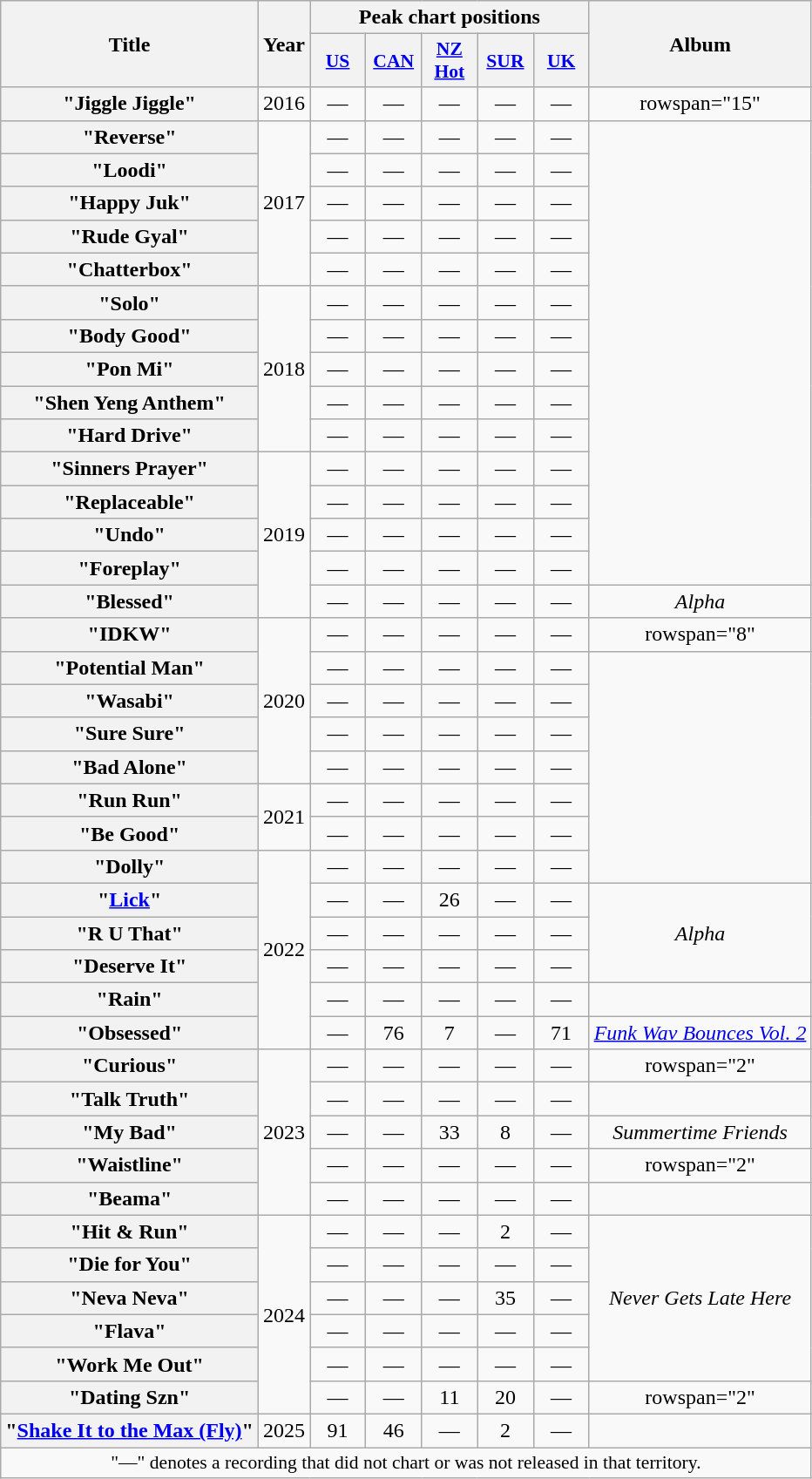<table class="wikitable plainrowheaders" style="text-align:center">
<tr>
<th scope="col" rowspan="2">Title</th>
<th scope="col" rowspan="2">Year</th>
<th scope="col" colspan="5">Peak chart positions</th>
<th scope="col" rowspan="2">Album</th>
</tr>
<tr>
<th scope="col" style="width:2.5em;font-size:90%;"><a href='#'>US</a><br></th>
<th scope="col" style="width:2.5em;font-size:90%;"><a href='#'>CAN</a><br></th>
<th scope="col" style="width:2.5em;font-size:90%;"><a href='#'>NZ<br>Hot</a><br></th>
<th scope="col" style="width:2.5em;font-size:90%;"><a href='#'>SUR</a><br></th>
<th scope="col" style="width:2.5em;font-size:90%;"><a href='#'>UK</a><br></th>
</tr>
<tr>
<th scope="row">"Jiggle Jiggle"</th>
<td>2016</td>
<td>—</td>
<td>—</td>
<td>—</td>
<td>—</td>
<td>—</td>
<td>rowspan="15" </td>
</tr>
<tr>
<th scope="row">"Reverse"</th>
<td rowspan="5">2017</td>
<td>—</td>
<td>—</td>
<td>—</td>
<td>—</td>
<td>—</td>
</tr>
<tr>
<th scope="row">"Loodi"<br></th>
<td>—</td>
<td>—</td>
<td>—</td>
<td>—</td>
<td>—</td>
</tr>
<tr>
<th scope="row">"Happy Juk"</th>
<td>—</td>
<td>—</td>
<td>—</td>
<td>—</td>
<td>—</td>
</tr>
<tr>
<th scope="row">"Rude Gyal"</th>
<td>—</td>
<td>—</td>
<td>—</td>
<td>—</td>
<td>—</td>
</tr>
<tr>
<th scope="row">"Chatterbox"</th>
<td>—</td>
<td>—</td>
<td>—</td>
<td>—</td>
<td>—</td>
</tr>
<tr>
<th scope="row">"Solo"</th>
<td rowspan="5">2018</td>
<td>—</td>
<td>—</td>
<td>—</td>
<td>—</td>
<td>—</td>
</tr>
<tr>
<th scope="row">"Body Good"</th>
<td>—</td>
<td>—</td>
<td>—</td>
<td>—</td>
<td>—</td>
</tr>
<tr>
<th scope="row">"Pon Mi"<br></th>
<td>—</td>
<td>—</td>
<td>—</td>
<td>—</td>
<td>—</td>
</tr>
<tr>
<th scope="row">"Shen Yeng Anthem"</th>
<td>—</td>
<td>—</td>
<td>—</td>
<td>—</td>
<td>—</td>
</tr>
<tr>
<th scope="row">"Hard Drive"<br></th>
<td>—</td>
<td>—</td>
<td>—</td>
<td>—</td>
<td>—</td>
</tr>
<tr>
<th scope="row">"Sinners Prayer"</th>
<td rowspan="5">2019</td>
<td>—</td>
<td>—</td>
<td>—</td>
<td>—</td>
<td>—</td>
</tr>
<tr>
<th scope="row">"Replaceable"</th>
<td>—</td>
<td>—</td>
<td>—</td>
<td>—</td>
<td>—</td>
</tr>
<tr>
<th scope="row">"Undo"<br></th>
<td>—</td>
<td>—</td>
<td>—</td>
<td>—</td>
<td>—</td>
</tr>
<tr>
<th scope="row">"Foreplay"</th>
<td>—</td>
<td>—</td>
<td>—</td>
<td>—</td>
<td>—</td>
</tr>
<tr>
<th scope="row">"Blessed"<br></th>
<td>—</td>
<td>—</td>
<td>—</td>
<td>—</td>
<td>—</td>
<td><em>Alpha</em></td>
</tr>
<tr>
<th scope="row">"IDKW"<br></th>
<td rowspan="5">2020</td>
<td>—</td>
<td>—</td>
<td>—</td>
<td>—</td>
<td>—</td>
<td>rowspan="8" </td>
</tr>
<tr>
<th scope="row">"Potential Man"</th>
<td>—</td>
<td>—</td>
<td>—</td>
<td>—</td>
<td>—</td>
</tr>
<tr>
<th scope="row">"Wasabi"</th>
<td>—</td>
<td>—</td>
<td>—</td>
<td>—</td>
<td>—</td>
</tr>
<tr>
<th scope="row">"Sure Sure"</th>
<td>—</td>
<td>—</td>
<td>—</td>
<td>—</td>
<td>—</td>
</tr>
<tr>
<th scope="row">"Bad Alone"</th>
<td>—</td>
<td>—</td>
<td>—</td>
<td>—</td>
<td>—</td>
</tr>
<tr>
<th scope="row">"Run Run"</th>
<td rowspan="2">2021</td>
<td>—</td>
<td>—</td>
<td>—</td>
<td>—</td>
<td>—</td>
</tr>
<tr>
<th scope="row">"Be Good"</th>
<td>—</td>
<td>—</td>
<td>—</td>
<td>—</td>
<td>—</td>
</tr>
<tr>
<th scope="row">"Dolly"</th>
<td rowspan="6">2022</td>
<td>—</td>
<td>—</td>
<td>—</td>
<td>—</td>
<td>—</td>
</tr>
<tr>
<th scope="row">"<a href='#'>Lick</a>" <br></th>
<td>—</td>
<td>—</td>
<td>26</td>
<td>—</td>
<td>—</td>
<td rowspan="3"><em>Alpha</em></td>
</tr>
<tr>
<th scope="row">"R U That" <br></th>
<td>—</td>
<td>—</td>
<td>—</td>
<td>—</td>
<td>—</td>
</tr>
<tr>
<th scope="row">"Deserve It"</th>
<td>—</td>
<td>—</td>
<td>—</td>
<td>—</td>
<td>—</td>
</tr>
<tr>
<th scope="row">"Rain" <br></th>
<td>—</td>
<td>—</td>
<td>—</td>
<td>—</td>
<td>—</td>
<td></td>
</tr>
<tr>
<th scope="row">"Obsessed" <br></th>
<td>—</td>
<td>76</td>
<td>7</td>
<td>—</td>
<td>71</td>
<td><em><a href='#'>Funk Wav Bounces Vol. 2</a></em></td>
</tr>
<tr>
<th scope="row">"Curious"</th>
<td rowspan="5">2023</td>
<td>—</td>
<td>—</td>
<td>—</td>
<td>—</td>
<td>—</td>
<td>rowspan="2" </td>
</tr>
<tr>
<th scope="row">"Talk Truth"</th>
<td>—</td>
<td>—</td>
<td>—</td>
<td>—</td>
<td>—</td>
</tr>
<tr>
<th scope="row">"My Bad" <br></th>
<td>—</td>
<td>—</td>
<td>33</td>
<td>8</td>
<td>—</td>
<td><em>Summertime Friends</em></td>
</tr>
<tr>
<th scope="row">"Waistline"</th>
<td>—</td>
<td>—</td>
<td>—</td>
<td>—</td>
<td>—</td>
<td>rowspan="2" </td>
</tr>
<tr>
<th scope="row">"Beama" <br></th>
<td>—</td>
<td>—</td>
<td>—</td>
<td>—</td>
<td>—</td>
</tr>
<tr>
<th scope="row">"Hit & Run" <br></th>
<td rowspan="6">2024</td>
<td>—</td>
<td>—</td>
<td>—</td>
<td>2</td>
<td>—</td>
<td rowspan="5"><em>Never Gets Late Here</em></td>
</tr>
<tr>
<th scope="row">"Die for You"</th>
<td>—</td>
<td>—</td>
<td>—</td>
<td>—</td>
<td>—</td>
</tr>
<tr>
<th scope="row">"Neva Neva"</th>
<td>—</td>
<td>—</td>
<td>—</td>
<td>35</td>
<td>—</td>
</tr>
<tr>
<th scope="row">"Flava"<br></th>
<td>—</td>
<td>—</td>
<td>—</td>
<td>—</td>
<td>—</td>
</tr>
<tr>
<th scope="row">"Work Me Out"<br></th>
<td>—</td>
<td>—</td>
<td>—</td>
<td>—</td>
<td>—</td>
</tr>
<tr>
<th scope="row">"Dating Szn"</th>
<td>—</td>
<td>—</td>
<td>11</td>
<td>20</td>
<td>—</td>
<td>rowspan="2" </td>
</tr>
<tr>
<th scope="row">"<a href='#'>Shake It to the Max (Fly)</a>" <br></th>
<td>2025</td>
<td>91</td>
<td>46</td>
<td>—</td>
<td>2</td>
<td>—</td>
</tr>
<tr>
<td colspan="8" style="font-size:90%">"—" denotes a recording that did not chart or was not released in that territory.</td>
</tr>
</table>
